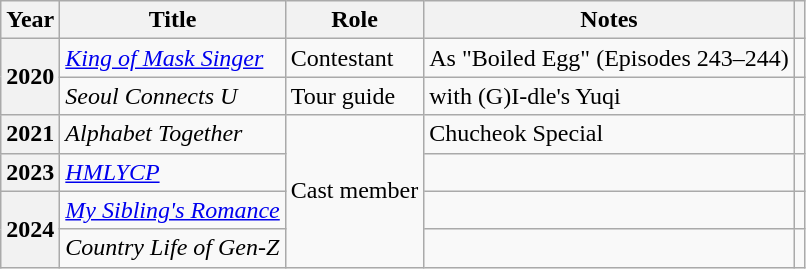<table class="wikitable plainrowheaders sortable">
<tr>
<th scope="col">Year</th>
<th scope="col">Title</th>
<th scope="col">Role</th>
<th scope="col">Notes</th>
<th scope="col" class="unsortable"></th>
</tr>
<tr>
<th scope="row" rowspan="2">2020</th>
<td><em><a href='#'>King of Mask Singer</a></em></td>
<td>Contestant</td>
<td>As "Boiled Egg"  (Episodes 243–244)</td>
<td style="text-align:center"></td>
</tr>
<tr>
<td><em>Seoul Connects U</em></td>
<td>Tour guide</td>
<td>with (G)I-dle's Yuqi</td>
<td style="text-align:center"></td>
</tr>
<tr>
<th scope="row">2021</th>
<td><em>Alphabet Together</em></td>
<td rowspan="4">Cast member</td>
<td>Chucheok Special</td>
<td style="text-align:center"></td>
</tr>
<tr>
<th scope="row">2023</th>
<td><em><a href='#'>HMLYCP</a></em></td>
<td></td>
<td style="text-align:center"></td>
</tr>
<tr>
<th scope="row" rowspan="2">2024</th>
<td><em><a href='#'>My Sibling's Romance</a></em></td>
<td></td>
<td style="text-align:center"></td>
</tr>
<tr>
<td><em>Country Life of Gen-Z</em></td>
<td></td>
<td style="text-align:center"></td>
</tr>
</table>
